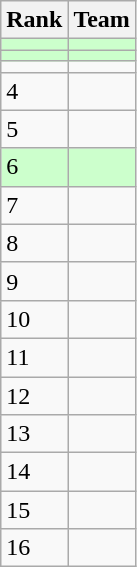<table class="wikitable">
<tr>
<th>Rank</th>
<th>Team</th>
</tr>
<tr bgcolor="#ccffcc">
<td></td>
<td></td>
</tr>
<tr bgcolor="#ccffcc">
<td></td>
<td></td>
</tr>
<tr>
<td></td>
<td></td>
</tr>
<tr>
<td>4</td>
<td></td>
</tr>
<tr>
<td>5</td>
<td></td>
</tr>
<tr bgcolor="#ccffcc">
<td>6</td>
<td><sup></sup></td>
</tr>
<tr>
<td>7</td>
<td></td>
</tr>
<tr>
<td>8</td>
<td></td>
</tr>
<tr>
<td>9</td>
<td></td>
</tr>
<tr>
<td>10</td>
<td></td>
</tr>
<tr>
<td>11</td>
<td></td>
</tr>
<tr>
<td>12</td>
<td></td>
</tr>
<tr>
<td>13</td>
<td></td>
</tr>
<tr>
<td>14</td>
<td></td>
</tr>
<tr>
<td>15</td>
<td></td>
</tr>
<tr>
<td>16</td>
<td></td>
</tr>
</table>
